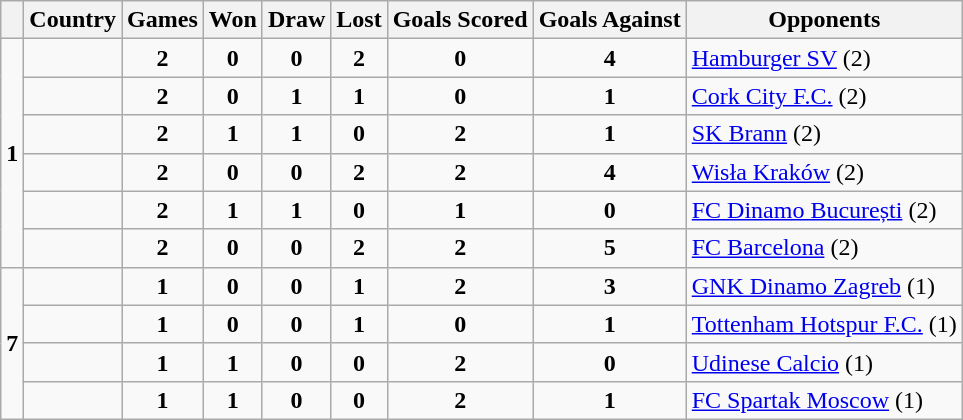<table class="wikitable sortable" style="text-align: center">
<tr>
<th><strong> </strong></th>
<th><strong>Country</strong></th>
<th><strong>Games</strong></th>
<th><strong>Won</strong></th>
<th><strong>Draw</strong></th>
<th><strong>Lost</strong></th>
<th><strong>Goals Scored</strong></th>
<th><strong>Goals Against</strong></th>
<th><strong>Opponents</strong></th>
</tr>
<tr>
<td rowspan=6><strong>1</strong></td>
<td align=left><strong></strong></td>
<td><strong>2</strong></td>
<td><strong>0</strong></td>
<td><strong>0</strong></td>
<td><strong>2</strong></td>
<td><strong>0</strong></td>
<td><strong>4</strong></td>
<td align=left><a href='#'>Hamburger SV</a> (2)</td>
</tr>
<tr>
<td align=left><strong></strong></td>
<td><strong>2</strong></td>
<td><strong>0</strong></td>
<td><strong>1</strong></td>
<td><strong>1</strong></td>
<td><strong>0</strong></td>
<td><strong>1</strong></td>
<td align=left><a href='#'>Cork City F.C.</a> (2)</td>
</tr>
<tr>
<td align=left><strong></strong></td>
<td><strong>2</strong></td>
<td><strong>1</strong></td>
<td><strong>1</strong></td>
<td><strong>0</strong></td>
<td><strong>2</strong></td>
<td><strong>1</strong></td>
<td align=left><a href='#'>SK Brann</a> (2)</td>
</tr>
<tr>
<td align=left><strong></strong></td>
<td><strong>2</strong></td>
<td><strong>0</strong></td>
<td><strong>0</strong></td>
<td><strong>2</strong></td>
<td><strong>2</strong></td>
<td><strong>4</strong></td>
<td align=left><a href='#'>Wisła Kraków</a> (2)</td>
</tr>
<tr>
<td align=left><strong></strong></td>
<td><strong>2</strong></td>
<td><strong>1</strong></td>
<td><strong>1</strong></td>
<td><strong>0</strong></td>
<td><strong>1</strong></td>
<td><strong>0</strong></td>
<td align=left><a href='#'>FC Dinamo București</a> (2)</td>
</tr>
<tr>
<td align=left><strong></strong></td>
<td><strong>2</strong></td>
<td><strong>0</strong></td>
<td><strong>0</strong></td>
<td><strong>2</strong></td>
<td><strong>2</strong></td>
<td><strong>5</strong></td>
<td align=left><a href='#'>FC Barcelona</a> (2)</td>
</tr>
<tr>
<td rowspan="4"><strong>7</strong></td>
<td align=left><strong></strong></td>
<td><strong>1</strong></td>
<td><strong>0</strong></td>
<td><strong>0</strong></td>
<td><strong>1</strong></td>
<td><strong>2</strong></td>
<td><strong>3</strong></td>
<td align=left><a href='#'>GNK Dinamo Zagreb</a> (1)</td>
</tr>
<tr>
<td align=left><strong></strong></td>
<td><strong>1</strong></td>
<td><strong>0</strong></td>
<td><strong>0</strong></td>
<td><strong>1</strong></td>
<td><strong>0</strong></td>
<td><strong>1</strong></td>
<td align=left><a href='#'>Tottenham Hotspur F.C.</a> (1)</td>
</tr>
<tr>
<td align=left><strong></strong></td>
<td><strong>1</strong></td>
<td><strong>1</strong></td>
<td><strong>0</strong></td>
<td><strong>0</strong></td>
<td><strong>2</strong></td>
<td><strong>0</strong></td>
<td align=left><a href='#'>Udinese Calcio</a> (1)</td>
</tr>
<tr>
<td align=left><strong></strong></td>
<td><strong>1</strong></td>
<td><strong>1</strong></td>
<td><strong>0</strong></td>
<td><strong>0</strong></td>
<td><strong>2</strong></td>
<td><strong>1</strong></td>
<td align=left><a href='#'>FC Spartak Moscow</a> (1)</td>
</tr>
</table>
